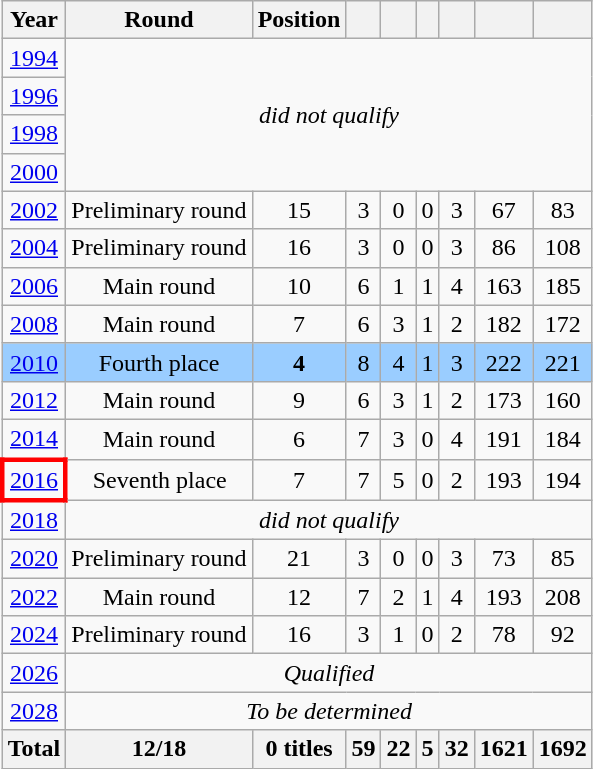<table class="wikitable" style="text-align: center;">
<tr>
<th>Year</th>
<th>Round</th>
<th>Position</th>
<th></th>
<th></th>
<th></th>
<th></th>
<th></th>
<th></th>
</tr>
<tr>
<td> <a href='#'>1994</a></td>
<td colspan="8" rowspan="4"><em>did not qualify</em></td>
</tr>
<tr>
<td> <a href='#'>1996</a></td>
</tr>
<tr>
<td> <a href='#'>1998</a></td>
</tr>
<tr>
<td> <a href='#'>2000</a></td>
</tr>
<tr>
<td> <a href='#'>2002</a></td>
<td>Preliminary round</td>
<td>15</td>
<td>3</td>
<td>0</td>
<td>0</td>
<td>3</td>
<td>67</td>
<td>83</td>
</tr>
<tr>
<td> <a href='#'>2004</a></td>
<td>Preliminary round</td>
<td>16</td>
<td>3</td>
<td>0</td>
<td>0</td>
<td>3</td>
<td>86</td>
<td>108</td>
</tr>
<tr>
<td> <a href='#'>2006</a></td>
<td>Main round</td>
<td>10</td>
<td>6</td>
<td>1</td>
<td>1</td>
<td>4</td>
<td>163</td>
<td>185</td>
</tr>
<tr>
<td> <a href='#'>2008</a></td>
<td>Main round</td>
<td>7</td>
<td>6</td>
<td>3</td>
<td>1</td>
<td>2</td>
<td>182</td>
<td>172</td>
</tr>
<tr style="background:#9acdff;">
<td> <a href='#'>2010</a></td>
<td>Fourth place</td>
<td><strong>4</strong></td>
<td>8</td>
<td>4</td>
<td>1</td>
<td>3</td>
<td>222</td>
<td>221</td>
</tr>
<tr>
<td> <a href='#'>2012</a></td>
<td>Main round</td>
<td>9</td>
<td>6</td>
<td>3</td>
<td>1</td>
<td>2</td>
<td>173</td>
<td>160</td>
</tr>
<tr>
<td> <a href='#'>2014</a></td>
<td>Main round</td>
<td>6</td>
<td>7</td>
<td>3</td>
<td>0</td>
<td>4</td>
<td>191</td>
<td>184</td>
</tr>
<tr>
<td style="border: 3px solid red"> <a href='#'>2016</a></td>
<td>Seventh place</td>
<td>7</td>
<td>7</td>
<td>5</td>
<td>0</td>
<td>2</td>
<td>193</td>
<td>194</td>
</tr>
<tr>
<td> <a href='#'>2018</a></td>
<td colspan="8"><em>did not qualify</em></td>
</tr>
<tr>
<td> <a href='#'>2020</a></td>
<td>Preliminary round</td>
<td>21</td>
<td>3</td>
<td>0</td>
<td>0</td>
<td>3</td>
<td>73</td>
<td>85</td>
</tr>
<tr>
<td> <a href='#'>2022</a></td>
<td>Main round</td>
<td>12</td>
<td>7</td>
<td>2</td>
<td>1</td>
<td>4</td>
<td>193</td>
<td>208</td>
</tr>
<tr>
<td> <a href='#'>2024</a></td>
<td>Preliminary round</td>
<td>16</td>
<td>3</td>
<td>1</td>
<td>0</td>
<td>2</td>
<td>78</td>
<td>92</td>
</tr>
<tr>
<td> <a href='#'>2026</a></td>
<td colspan="8"><em>Qualified</em></td>
</tr>
<tr>
<td> <a href='#'>2028</a></td>
<td colspan="8"><em>To be determined</em></td>
</tr>
<tr>
<th>Total</th>
<th>12/18</th>
<th>0 titles</th>
<th>59</th>
<th>22</th>
<th>5</th>
<th>32</th>
<th>1621</th>
<th>1692</th>
</tr>
</table>
